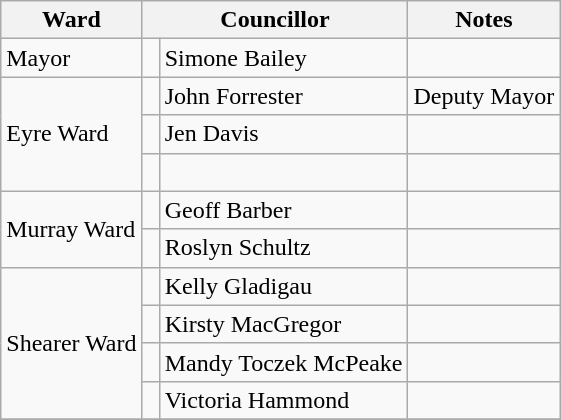<table class="wikitable">
<tr>
<th>Ward</th>
<th colspan="2">Councillor</th>
<th>Notes</th>
</tr>
<tr>
<td rowspan="1">Mayor</td>
<td> </td>
<td>Simone Bailey</td>
<td></td>
</tr>
<tr>
<td rowspan="3">Eyre Ward</td>
<td> </td>
<td>John Forrester</td>
<td>Deputy Mayor</td>
</tr>
<tr>
<td> </td>
<td>Jen Davis</td>
<td></td>
</tr>
<tr>
<td> </td>
<td></td>
<td></td>
</tr>
<tr>
<td rowspan="2">Murray Ward</td>
<td> </td>
<td>Geoff Barber</td>
<td></td>
</tr>
<tr>
<td> </td>
<td>Roslyn Schultz</td>
<td></td>
</tr>
<tr>
<td rowspan="4">Shearer Ward</td>
<td> </td>
<td>Kelly Gladigau</td>
<td></td>
</tr>
<tr>
<td> </td>
<td>Kirsty MacGregor</td>
<td></td>
</tr>
<tr>
<td> </td>
<td>Mandy Toczek McPeake</td>
<td></td>
</tr>
<tr>
<td> </td>
<td>Victoria Hammond</td>
<td></td>
</tr>
<tr>
</tr>
</table>
